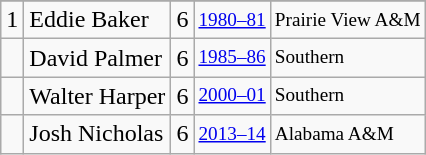<table class="wikitable">
<tr>
</tr>
<tr>
<td>1</td>
<td>Eddie Baker</td>
<td>6</td>
<td style="font-size:80%;"><a href='#'>1980–81</a></td>
<td style="font-size:80%;">Prairie View A&M</td>
</tr>
<tr>
<td></td>
<td>David Palmer</td>
<td>6</td>
<td style="font-size:80%;"><a href='#'>1985–86</a></td>
<td style="font-size:80%;">Southern</td>
</tr>
<tr>
<td></td>
<td>Walter Harper</td>
<td>6</td>
<td style="font-size:80%;"><a href='#'>2000–01</a></td>
<td style="font-size:80%;">Southern</td>
</tr>
<tr>
<td></td>
<td>Josh Nicholas</td>
<td>6</td>
<td style="font-size:80%;"><a href='#'>2013–14</a></td>
<td style="font-size:80%;">Alabama A&M</td>
</tr>
</table>
